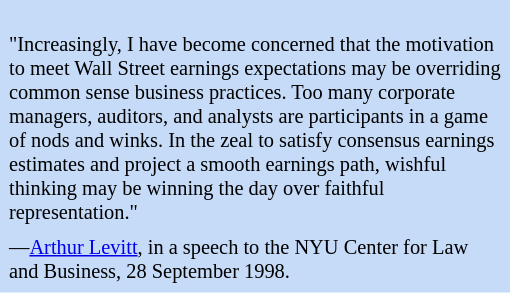<table class="toccolours" style="float: right; margin-left: 1em; margin-bottom: 1em; font-size: 85%; background:#c6dbf7; color:black; width:25em; max-width: 40%;" cellspacing="5">
<tr>
<td style="text-align: left;"><br>"Increasingly, I have become concerned that the motivation to meet Wall Street earnings expectations may be overriding common sense business practices.  Too many corporate managers, auditors, and analysts are participants in a game of nods and winks.  In the zeal to satisfy consensus earnings estimates and project a smooth earnings path, wishful thinking may be winning the day over faithful representation."</td>
</tr>
<tr>
<td style="text-align: left;">—<a href='#'>Arthur Levitt</a>, in a speech to the NYU Center for Law and Business, 28 September 1998.</td>
</tr>
</table>
